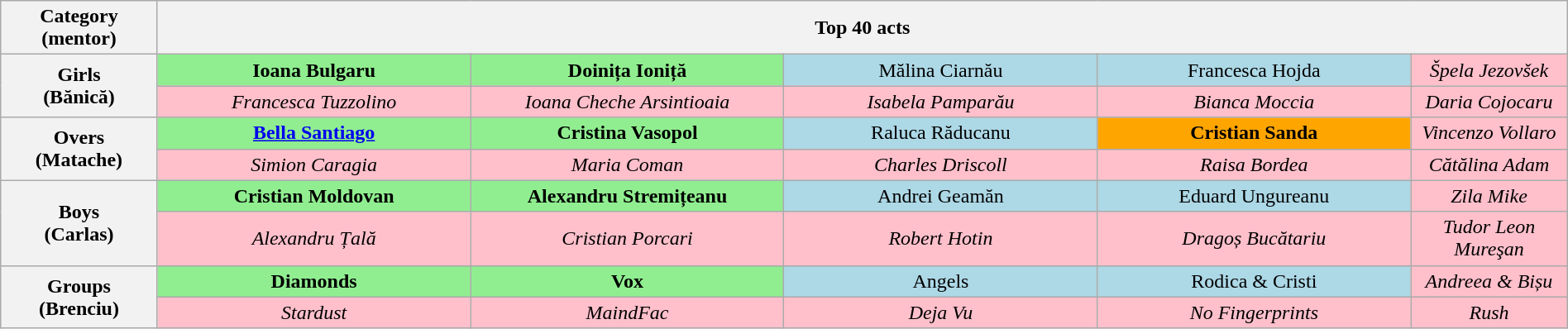<table class="wikitable" style="text-align:center; width:100%;">
<tr>
<th>Category (mentor)</th>
<th colspan="5">Top 40 acts</th>
</tr>
<tr>
<th rowspan="2">Girls<br> (Bănică)</th>
<td width="20%" width="14%"  bgcolor=lightgreen><strong>Ioana Bulgaru</strong></td>
<td width="20%" width="14%"  bgcolor=lightgreen><strong>Doinița Ioniță</strong></td>
<td width="20%" width="14%"  bgcolor=lightblue>Mălina Ciarnău</td>
<td width="20%" width="14%"  bgcolor=lightblue>Francesca Hojda</td>
<td width="20%" width="14%" bgcolor=pink><em>Špela Jezovšek</em></td>
</tr>
<tr>
<td bgcolor=pink><em>Francesca Tuzzolino</em></td>
<td bgcolor=pink><em>Ioana Cheche Arsintioaia</em></td>
<td bgcolor=pink><em>Isabela Pamparău</em></td>
<td bgcolor=pink><em>Bianca Moccia</em></td>
<td bgcolor=pink><em>Daria Cojocaru</em></td>
</tr>
<tr>
<th rowspan="2">Overs <br>(Matache)</th>
<td width="20%" width="14%" bgcolor=lightgreen><strong><a href='#'>Bella Santiago</a></strong></td>
<td width="20%" width="14%" bgcolor=lightgreen><strong>Cristina Vasopol</strong></td>
<td width="20%" width="14%"  bgcolor=lightblue>Raluca Răducanu</td>
<td width="20%" width="14%" bgcolor=orange><strong>Cristian Sanda</strong></td>
<td width="20%" width="14%" bgcolor=pink><em>Vincenzo Vollaro</em></td>
</tr>
<tr>
<td bgcolor=pink><em>Simion Caragia</em></td>
<td bgcolor=pink><em>Maria Coman</em></td>
<td bgcolor=pink><em>Charles Driscoll</em></td>
<td bgcolor=pink><em>Raisa Bordea</em></td>
<td bgcolor=pink><em>Cătălina Adam</em></td>
</tr>
<tr>
<th rowspan="2" width=10%>Boys<br> (Carlas)</th>
<td width="20%" width="14%" bgcolor=lightgreen><strong>Cristian Moldovan</strong></td>
<td width="20%" width="14%" bgcolor=lightgreen><strong>Alexandru Stremițeanu</strong></td>
<td width="20%" width="14%"  bgcolor=lightblue>Andrei Geamăn</td>
<td width="20%" width="14%"  bgcolor=lightblue>Eduard Ungureanu</td>
<td width="20%" width="14%" bgcolor=pink><em>Zila Mike</em></td>
</tr>
<tr>
<td bgcolor=pink><em>Alexandru Țală</em></td>
<td bgcolor=pink><em>Cristian Porcari</em></td>
<td bgcolor=pink><em>Robert Hotin</em></td>
<td bgcolor=pink><em>Dragoș Bucătariu</em></td>
<td bgcolor=pink><em>Tudor Leon Mureşan</em></td>
</tr>
<tr>
<th rowspan="2">Groups <br>(Brenciu)</th>
<td width="20%" width="14%" bgcolor=lightgreen><strong>Diamonds</strong></td>
<td width="20%" width="14%" bgcolor=lightgreen><strong>Vox</strong></td>
<td width="20%" width="14%" bgcolor=lightblue>Angels</td>
<td width="20%" width="14%" bgcolor=lightblue>Rodica & Cristi</td>
<td width="20%" width="14%" bgcolor=pink><em>Andreea & Bișu</em></td>
</tr>
<tr>
<td bgcolor=pink><em>Stardust</em></td>
<td bgcolor=pink><em>MaindFac</em></td>
<td bgcolor=pink><em>Deja Vu</em></td>
<td bgcolor=pink><em>No Fingerprints</em></td>
<td bgcolor=pink><em>Rush</em></td>
</tr>
</table>
